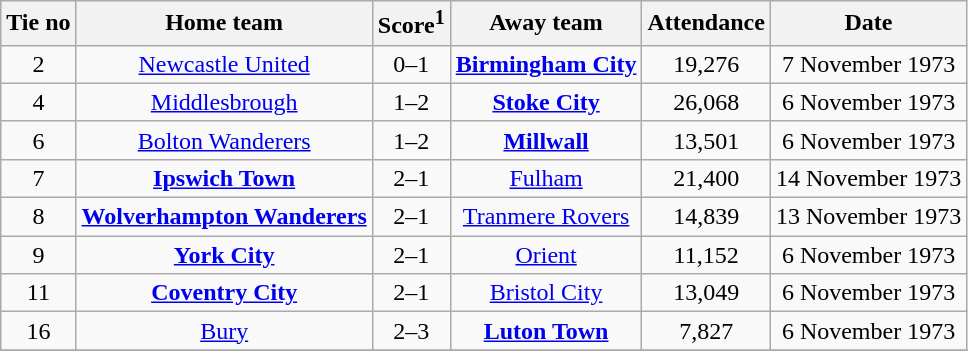<table class="wikitable" style="text-align: center">
<tr>
<th>Tie no</th>
<th>Home team</th>
<th>Score<sup>1</sup></th>
<th>Away team</th>
<th>Attendance</th>
<th>Date</th>
</tr>
<tr>
<td>2</td>
<td><a href='#'>Newcastle United</a></td>
<td>0–1</td>
<td><strong><a href='#'>Birmingham City</a></strong></td>
<td>19,276</td>
<td>7 November 1973</td>
</tr>
<tr>
<td>4</td>
<td><a href='#'>Middlesbrough</a></td>
<td>1–2</td>
<td><strong><a href='#'>Stoke City</a></strong></td>
<td>26,068</td>
<td>6 November 1973</td>
</tr>
<tr>
<td>6</td>
<td><a href='#'>Bolton Wanderers</a></td>
<td>1–2</td>
<td><strong><a href='#'>Millwall</a></strong></td>
<td>13,501</td>
<td>6 November 1973</td>
</tr>
<tr>
<td>7</td>
<td><strong><a href='#'>Ipswich Town</a></strong></td>
<td>2–1</td>
<td><a href='#'>Fulham</a></td>
<td>21,400</td>
<td>14 November 1973</td>
</tr>
<tr>
<td>8</td>
<td><strong><a href='#'>Wolverhampton Wanderers</a></strong></td>
<td>2–1</td>
<td><a href='#'>Tranmere Rovers</a></td>
<td>14,839</td>
<td>13 November 1973</td>
</tr>
<tr>
<td>9</td>
<td><strong><a href='#'>York City</a></strong></td>
<td>2–1</td>
<td><a href='#'>Orient</a></td>
<td>11,152</td>
<td>6 November 1973</td>
</tr>
<tr>
<td>11</td>
<td><strong><a href='#'>Coventry City</a></strong></td>
<td>2–1</td>
<td><a href='#'>Bristol City</a></td>
<td>13,049</td>
<td>6 November 1973</td>
</tr>
<tr>
<td>16</td>
<td><a href='#'>Bury</a></td>
<td>2–3</td>
<td><strong><a href='#'>Luton Town</a></strong></td>
<td>7,827</td>
<td>6 November 1973</td>
</tr>
<tr>
</tr>
</table>
